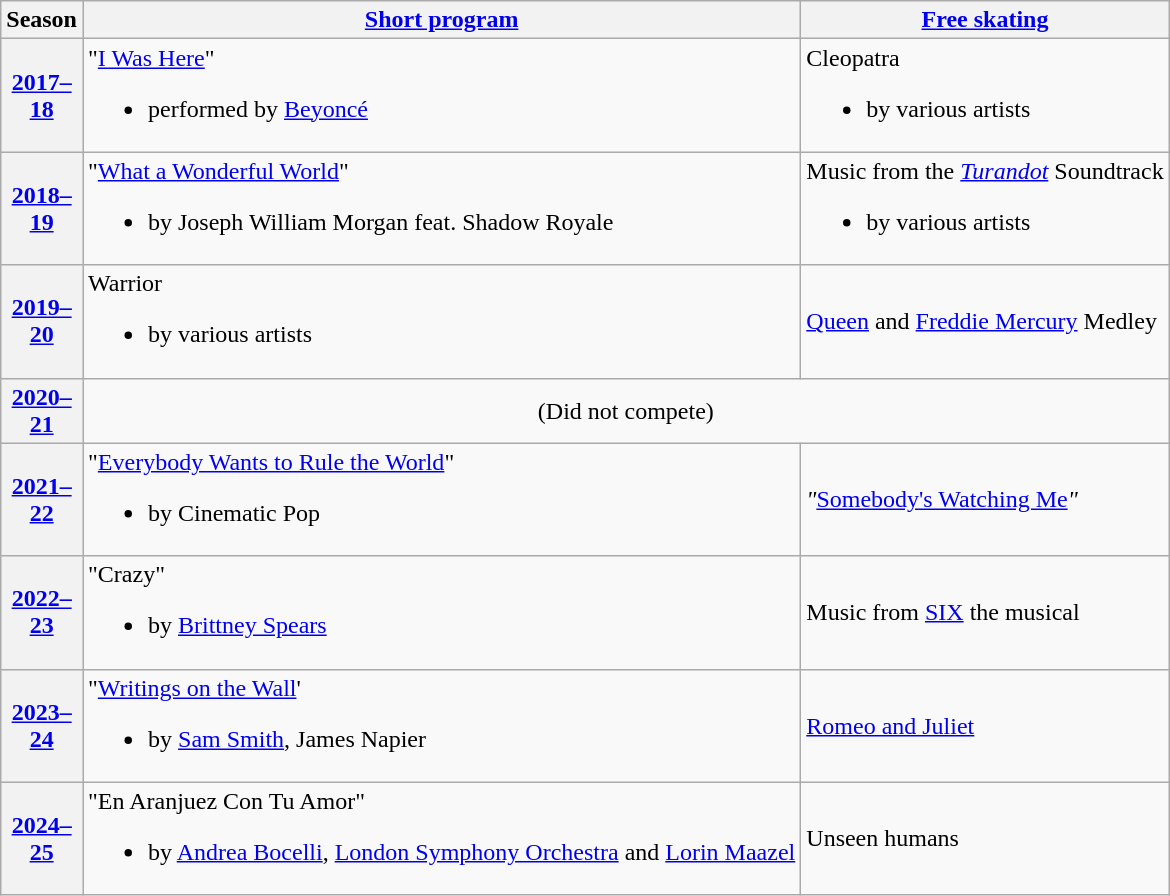<table class="wikitable">
<tr>
<th scope="col" width="20px">Season</th>
<th scope="col"><a href='#'>Short program</a></th>
<th scope="col"><a href='#'>Free skating</a></th>
</tr>
<tr>
<th><a href='#'>2017–18</a></th>
<td>"<a href='#'>I Was Here</a>"<br><ul><li>performed by <a href='#'>Beyoncé</a></li></ul></td>
<td>Cleopatra<br><ul><li>by various artists</li></ul></td>
</tr>
<tr>
<th scope="row"><a href='#'>2018–19</a></th>
<td>"<a href='#'>What a Wonderful World</a>"<br><ul><li>by Joseph William Morgan feat. Shadow Royale</li></ul></td>
<td>Music from the <em><a href='#'>Turandot</a></em> Soundtrack<br><ul><li>by various artists</li></ul></td>
</tr>
<tr>
<th scope="row"><a href='#'>2019–20</a></th>
<td>Warrior<br><ul><li>by various artists</li></ul></td>
<td><a href='#'>Queen</a> and <a href='#'>Freddie Mercury</a> Medley</td>
</tr>
<tr>
<th scope="row"><a href='#'>2020–21</a></th>
<td colspan="2" align="center">(Did not compete)</td>
</tr>
<tr>
<th scope="row"><a href='#'>2021–22</a></th>
<td>"<a href='#'>Everybody Wants to Rule the World</a>"<br><ul><li>by Cinematic Pop</li></ul></td>
<td><em>"</em><a href='#'>Somebody's Watching Me</a><em>"</em><br></td>
</tr>
<tr>
<th><a href='#'>2022–23</a></th>
<td>"Crazy"<br><ul><li>by <a href='#'>Brittney Spears</a></li></ul></td>
<td>Music from <a href='#'>SIX</a> the musical</td>
</tr>
<tr>
<th><a href='#'>2023–24</a></th>
<td>"<a href='#'>Writings on the Wall</a>'<br><ul><li>by <a href='#'>Sam Smith</a>, James Napier</li></ul></td>
<td><a href='#'>Romeo and Juliet</a></td>
</tr>
<tr>
<th><a href='#'>2024–25</a></th>
<td>"En Aranjuez Con Tu Amor"<br><ul><li>by <a href='#'>Andrea Bocelli</a>, <a href='#'>London Symphony Orchestra</a> and <a href='#'>Lorin Maazel</a></li></ul></td>
<td>Unseen humans</td>
</tr>
</table>
